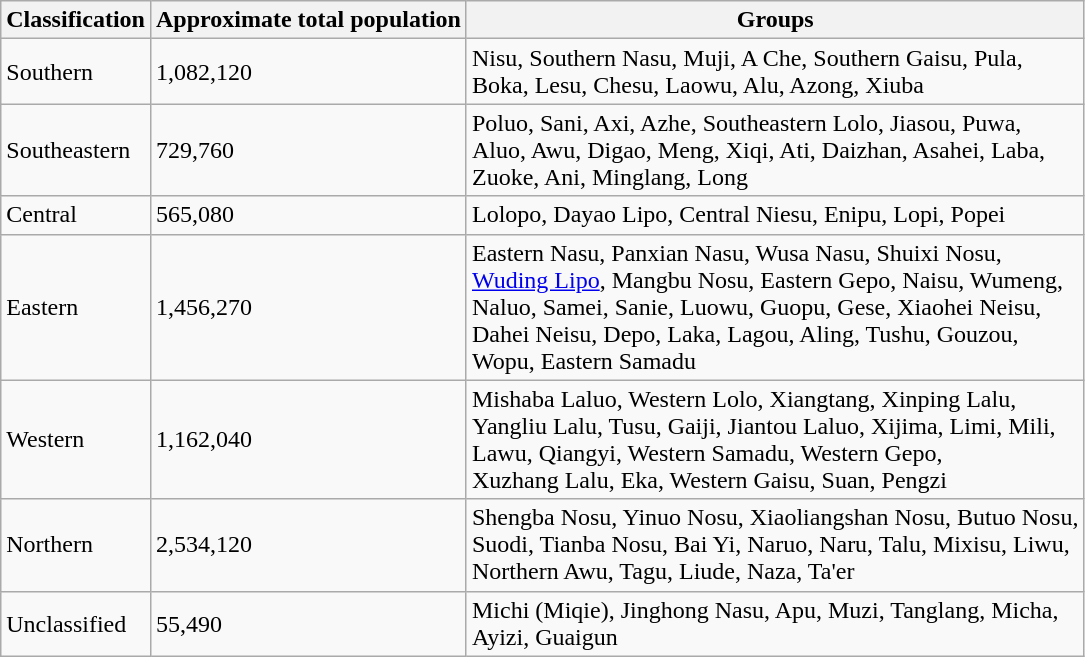<table class="wikitable">
<tr>
<th>Classification</th>
<th>Approximate total population</th>
<th>Groups</th>
</tr>
<tr>
<td>Southern</td>
<td>1,082,120</td>
<td>Nisu, Southern Nasu, Muji, A Che, Southern Gaisu, Pula,<br> Boka, Lesu, Chesu, Laowu, Alu, Azong, Xiuba</td>
</tr>
<tr>
<td>Southeastern</td>
<td>729,760</td>
<td>Poluo, Sani, Axi, Azhe, Southeastern Lolo, Jiasou, Puwa,<br> Aluo, Awu, Digao, Meng, Xiqi, Ati, Daizhan, Asahei, Laba,<br> Zuoke, Ani, Minglang, Long</td>
</tr>
<tr>
<td>Central</td>
<td>565,080</td>
<td>Lolopo, Dayao Lipo, Central Niesu, Enipu, Lopi, Popei</td>
</tr>
<tr>
<td>Eastern</td>
<td>1,456,270</td>
<td>Eastern Nasu, Panxian Nasu, Wusa Nasu, Shuixi Nosu,<br> <a href='#'>Wuding Lipo</a>, Mangbu Nosu, Eastern Gepo, Naisu, Wumeng,<br> Naluo, Samei, Sanie, Luowu, Guopu, Gese, Xiaohei Neisu,<br> Dahei Neisu, Depo, Laka, Lagou, Aling, Tushu, Gouzou,<br> Wopu, Eastern Samadu</td>
</tr>
<tr>
<td>Western</td>
<td>1,162,040</td>
<td>Mishaba Laluo, Western Lolo, Xiangtang, Xinping Lalu,<br> Yangliu Lalu, Tusu, Gaiji, Jiantou Laluo, Xijima, Limi, Mili,<br> Lawu, Qiangyi, Western Samadu, Western Gepo,<br> Xuzhang Lalu, Eka, Western Gaisu, Suan, Pengzi</td>
</tr>
<tr>
<td>Northern</td>
<td>2,534,120</td>
<td>Shengba Nosu, Yinuo Nosu, Xiaoliangshan Nosu, Butuo Nosu,<br> Suodi, Tianba Nosu, Bai Yi, Naruo, Naru, Talu, Mixisu, Liwu,<br> Northern Awu, Tagu, Liude, Naza, Ta'er</td>
</tr>
<tr>
<td>Unclassified</td>
<td>55,490</td>
<td>Michi (Miqie), Jinghong Nasu, Apu, Muzi, Tanglang, Micha,<br> Ayizi, Guaigun</td>
</tr>
</table>
